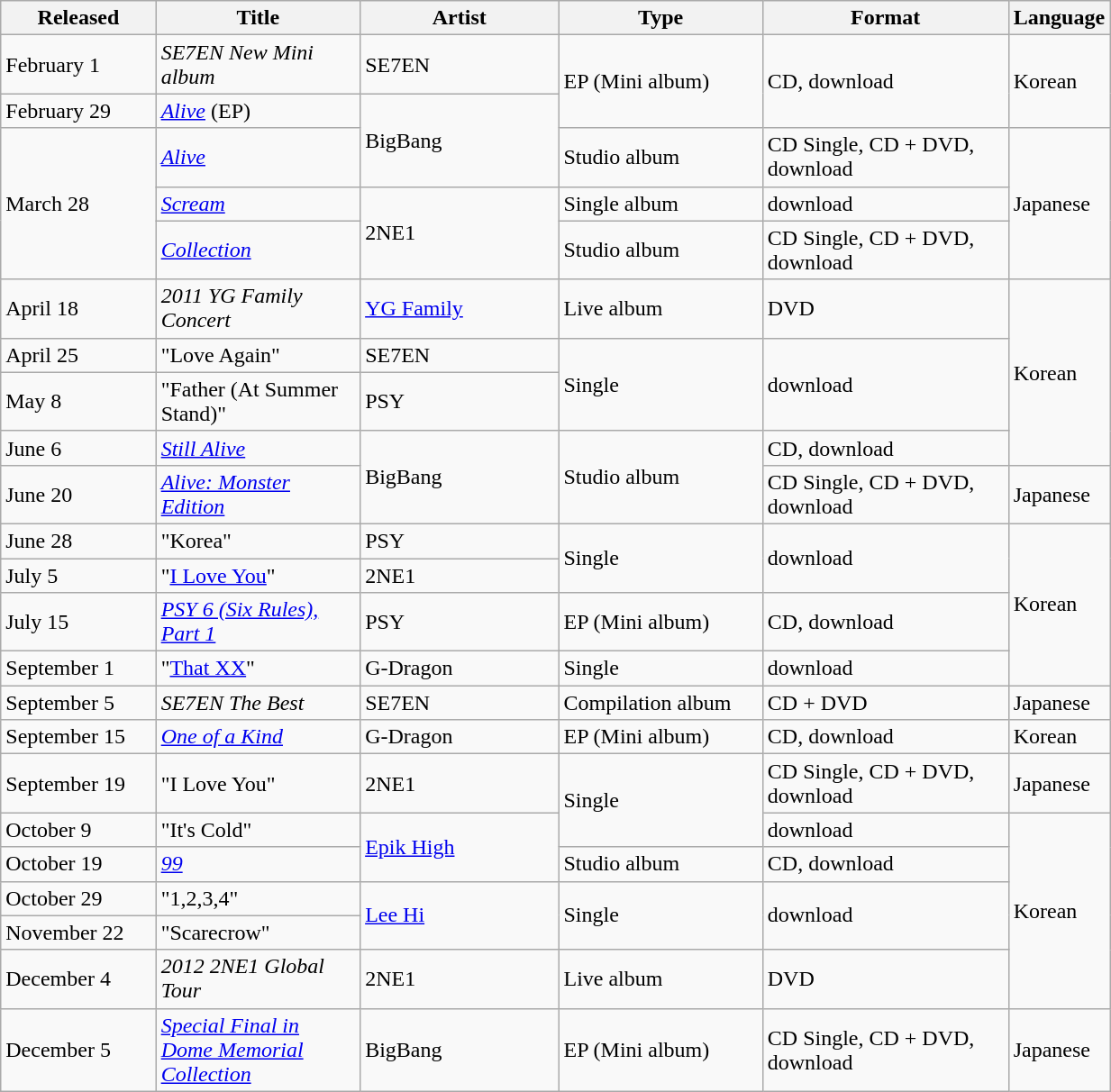<table class="wikitable sortable" align="left center" style="width:65%;">
<tr>
<th style="width:15%;">Released</th>
<th style="width:20%;">Title</th>
<th style="width:20%;">Artist</th>
<th style="width:20%;">Type</th>
<th style="width:25%;">Format</th>
<th style="width:20%;">Language</th>
</tr>
<tr>
<td>February 1</td>
<td><em>SE7EN New Mini album</em></td>
<td>SE7EN</td>
<td rowspan="2">EP (Mini album)</td>
<td rowspan="2">CD, download</td>
<td rowspan="2">Korean</td>
</tr>
<tr>
<td>February 29</td>
<td><em><a href='#'>Alive</a></em> (EP)</td>
<td rowspan="2">BigBang</td>
</tr>
<tr>
<td rowspan="3">March 28</td>
<td><em><a href='#'>Alive</a></em></td>
<td>Studio album</td>
<td>CD Single, CD + DVD, download</td>
<td rowspan="3">Japanese</td>
</tr>
<tr>
<td><em><a href='#'>Scream</a></em></td>
<td rowspan="2">2NE1</td>
<td>Single album</td>
<td>download</td>
</tr>
<tr>
<td><em><a href='#'>Collection</a></em></td>
<td>Studio album</td>
<td>CD Single, CD + DVD, download</td>
</tr>
<tr>
<td>April 18</td>
<td><em>2011 YG Family Concert</em></td>
<td><a href='#'>YG Family</a></td>
<td>Live album</td>
<td>DVD</td>
<td rowspan="4">Korean</td>
</tr>
<tr>
<td>April 25</td>
<td>"Love Again"</td>
<td>SE7EN</td>
<td rowspan="2">Single</td>
<td rowspan="2">download</td>
</tr>
<tr>
<td>May 8</td>
<td>"Father (At Summer Stand)"</td>
<td>PSY</td>
</tr>
<tr>
<td>June 6</td>
<td><em><a href='#'>Still Alive</a></em></td>
<td rowspan="2">BigBang</td>
<td rowspan="2">Studio album</td>
<td>CD, download</td>
</tr>
<tr>
<td>June 20</td>
<td><em><a href='#'>Alive: Monster Edition</a></em></td>
<td>CD Single, CD + DVD, download</td>
<td>Japanese</td>
</tr>
<tr>
<td>June 28</td>
<td>"Korea"</td>
<td>PSY</td>
<td rowspan="2">Single</td>
<td rowspan="2">download</td>
<td rowspan="4">Korean</td>
</tr>
<tr>
<td>July 5</td>
<td>"<a href='#'>I Love You</a>"</td>
<td>2NE1</td>
</tr>
<tr>
<td>July 15</td>
<td><em><a href='#'>PSY 6 (Six Rules), Part 1</a></em></td>
<td>PSY</td>
<td>EP (Mini album)</td>
<td>CD, download</td>
</tr>
<tr>
<td>September 1</td>
<td>"<a href='#'>That XX</a>"</td>
<td>G-Dragon</td>
<td>Single</td>
<td>download</td>
</tr>
<tr>
<td>September 5</td>
<td><em>SE7EN The Best</em></td>
<td>SE7EN</td>
<td>Compilation album</td>
<td>CD + DVD</td>
<td>Japanese</td>
</tr>
<tr>
<td>September 15</td>
<td><em><a href='#'>One of a Kind</a></em></td>
<td>G-Dragon</td>
<td>EP (Mini album)</td>
<td>CD, download</td>
<td>Korean</td>
</tr>
<tr>
<td>September 19</td>
<td>"I Love You"</td>
<td>2NE1</td>
<td rowspan="2">Single</td>
<td>CD Single, CD + DVD, download</td>
<td>Japanese</td>
</tr>
<tr>
<td>October 9</td>
<td>"It's Cold"</td>
<td rowspan="2"><a href='#'>Epik High</a></td>
<td>download</td>
<td rowspan="5">Korean</td>
</tr>
<tr>
<td>October 19</td>
<td><em><a href='#'>99</a></em></td>
<td>Studio album</td>
<td>CD, download</td>
</tr>
<tr>
<td>October 29</td>
<td>"1,2,3,4"</td>
<td rowspan="2"><a href='#'>Lee Hi</a></td>
<td rowspan="2">Single</td>
<td rowspan="2">download</td>
</tr>
<tr>
<td>November 22</td>
<td>"Scarecrow"</td>
</tr>
<tr>
<td>December 4</td>
<td><em>2012 2NE1 Global Tour</em></td>
<td>2NE1</td>
<td>Live album</td>
<td>DVD</td>
</tr>
<tr>
<td>December 5</td>
<td><em><a href='#'>Special Final in Dome Memorial Collection</a></em></td>
<td>BigBang</td>
<td>EP (Mini album)</td>
<td>CD Single, CD + DVD, download</td>
<td>Japanese</td>
</tr>
</table>
